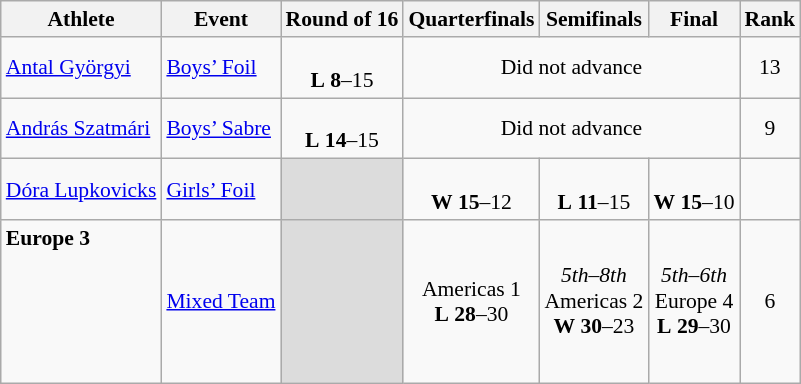<table class="wikitable" border="1" style="font-size:90%">
<tr>
<th>Athlete</th>
<th>Event</th>
<th>Round of 16</th>
<th>Quarterfinals</th>
<th>Semifinals</th>
<th>Final</th>
<th>Rank</th>
</tr>
<tr>
<td><a href='#'>Antal Györgyi</a></td>
<td><a href='#'>Boys’ Foil</a></td>
<td align=center><br> <strong>L</strong> <strong>8</strong>–15</td>
<td align=center colspan=3>Did not advance</td>
<td align=center>13</td>
</tr>
<tr>
<td><a href='#'>András Szatmári</a></td>
<td><a href='#'>Boys’ Sabre</a></td>
<td align=center><br> <strong>L</strong> <strong>14</strong>–15</td>
<td align=center colspan=3>Did not advance</td>
<td align=center>9</td>
</tr>
<tr>
<td><a href='#'>Dóra Lupkovicks</a></td>
<td><a href='#'>Girls’ Foil</a></td>
<td bgcolor=#DCDCDC></td>
<td align=center><br> <strong>W</strong> <strong>15</strong>–12</td>
<td align=center><br> <strong>L</strong> <strong>11</strong>–15</td>
<td align=center><br> <strong>W</strong> <strong>15</strong>–10</td>
<td align=center></td>
</tr>
<tr>
<td><strong>Europe 3</strong><br><br><br><br><br><br></td>
<td><a href='#'>Mixed Team</a></td>
<td bgcolor=#DCDCDC></td>
<td align=center>Americas 1<br> <strong>L</strong> <strong>28</strong>–30</td>
<td align=center><em>5th–8th</em><br>Americas 2<br> <strong>W</strong> <strong>30</strong>–23</td>
<td align=center><em>5th–6th</em><br>Europe 4<br> <strong>L</strong> <strong>29</strong>–30</td>
<td align=center>6</td>
</tr>
</table>
